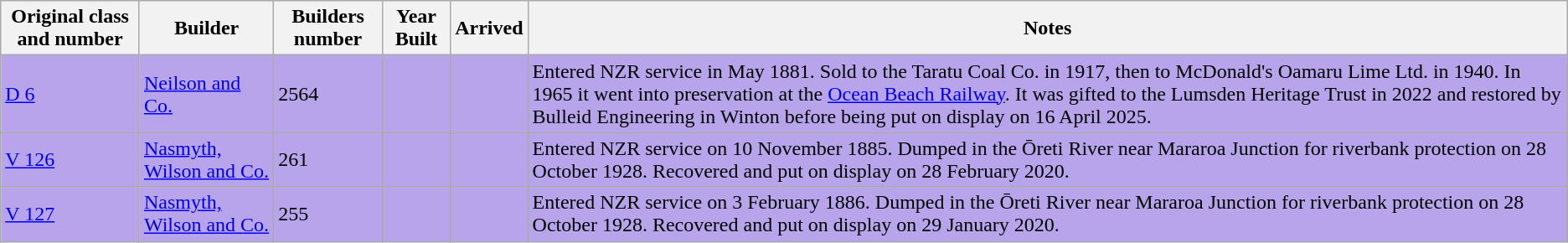<table class="sortable wikitable" border="1">
<tr>
<th>Original class and number</th>
<th>Builder</th>
<th>Builders number</th>
<th>Year Built</th>
<th>Arrived</th>
<th>Notes</th>
</tr>
<tr style="background:#B7A4EB;">
<td><a href='#'>D 6</a></td>
<td><a href='#'>Neilson and Co.</a></td>
<td>2564</td>
<td></td>
<td></td>
<td>Entered NZR service in May 1881. Sold to the Taratu Coal Co. in 1917, then to McDonald's Oamaru Lime Ltd. in 1940. In 1965 it went into preservation at the <a href='#'>Ocean Beach Railway</a>. It was gifted to the Lumsden Heritage Trust in 2022 and restored by Bulleid Engineering in Winton before being put on display on 16 April 2025.</td>
</tr>
<tr style="background:#B7A4EB;">
<td><a href='#'>V 126</a></td>
<td><a href='#'>Nasmyth, Wilson and Co.</a></td>
<td>261</td>
<td></td>
<td></td>
<td>Entered NZR service on 10 November 1885. Dumped in the Ōreti River near Mararoa Junction for riverbank protection on 28 October 1928. Recovered and put on display on 28 February 2020.</td>
</tr>
<tr style="background:#B7A4EB;">
<td><a href='#'>V 127</a></td>
<td><a href='#'>Nasmyth, Wilson and Co.</a></td>
<td>255</td>
<td></td>
<td></td>
<td>Entered NZR service on 3 February 1886. Dumped in the Ōreti River near Mararoa Junction for riverbank protection on 28 October 1928. Recovered and put on display on 29 January 2020.</td>
</tr>
</table>
